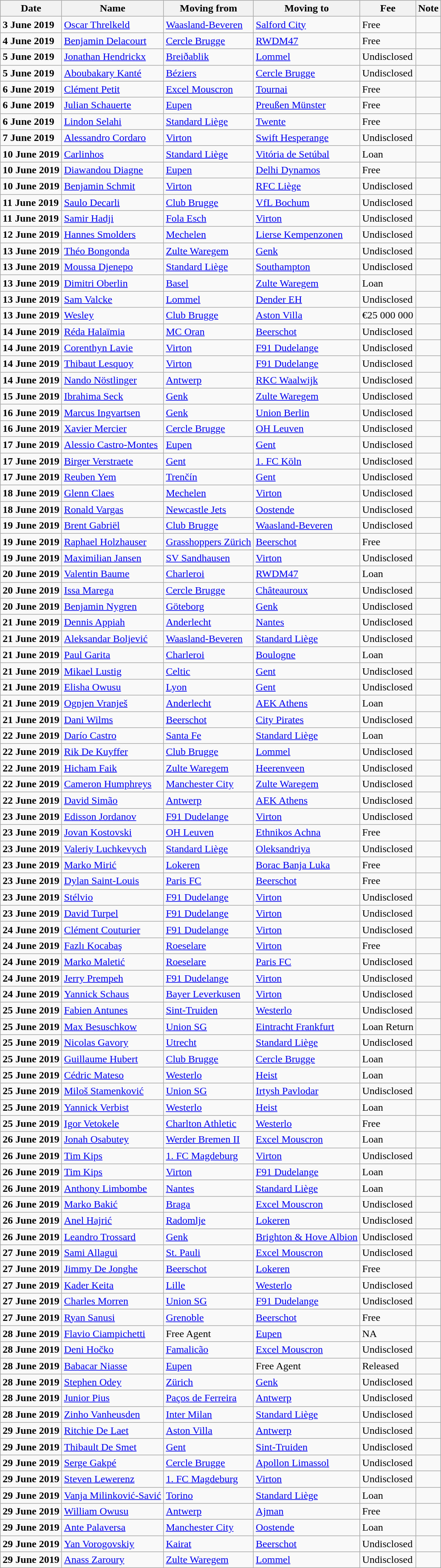<table class="wikitable sortable">
<tr>
<th>Date</th>
<th>Name</th>
<th>Moving from</th>
<th>Moving to</th>
<th>Fee</th>
<th>Note</th>
</tr>
<tr>
<td><strong>3 June 2019</strong></td>
<td> <a href='#'>Oscar Threlkeld</a></td>
<td><a href='#'>Waasland-Beveren</a></td>
<td> <a href='#'>Salford City</a></td>
<td>Free </td>
<td align=center></td>
</tr>
<tr>
<td><strong>4 June 2019</strong></td>
<td> <a href='#'>Benjamin Delacourt</a></td>
<td><a href='#'>Cercle Brugge</a></td>
<td><a href='#'>RWDM47</a></td>
<td>Free </td>
<td></td>
</tr>
<tr>
<td><strong>5 June 2019</strong></td>
<td><a href='#'>Jonathan Hendrickx</a></td>
<td> <a href='#'>Breiðablik</a></td>
<td><a href='#'>Lommel</a></td>
<td>Undisclosed </td>
<td></td>
</tr>
<tr>
<td><strong>5 June 2019</strong></td>
<td> <a href='#'>Aboubakary Kanté</a></td>
<td> <a href='#'>Béziers</a></td>
<td><a href='#'>Cercle Brugge</a></td>
<td>Undisclosed </td>
<td></td>
</tr>
<tr>
<td><strong>6 June 2019</strong></td>
<td><a href='#'>Clément Petit</a></td>
<td><a href='#'>Excel Mouscron</a></td>
<td><a href='#'>Tournai</a></td>
<td>Free </td>
<td align=center></td>
</tr>
<tr>
<td><strong>6 June 2019</strong></td>
<td> <a href='#'>Julian Schauerte</a></td>
<td><a href='#'>Eupen</a></td>
<td> <a href='#'>Preußen Münster</a></td>
<td>Free </td>
<td></td>
</tr>
<tr>
<td><strong>6 June 2019</strong></td>
<td> <a href='#'>Lindon Selahi</a></td>
<td><a href='#'>Standard Liège</a></td>
<td> <a href='#'>Twente</a></td>
<td>Free </td>
<td></td>
</tr>
<tr>
<td><strong>7 June 2019</strong></td>
<td><a href='#'>Alessandro Cordaro</a></td>
<td><a href='#'>Virton</a></td>
<td> <a href='#'>Swift Hesperange</a></td>
<td>Undisclosed </td>
<td></td>
</tr>
<tr>
<td><strong>10 June 2019</strong></td>
<td> <a href='#'>Carlinhos</a></td>
<td><a href='#'>Standard Liège</a></td>
<td> <a href='#'>Vitória de Setúbal</a></td>
<td>Loan </td>
<td align=center></td>
</tr>
<tr>
<td><strong>10 June 2019</strong></td>
<td> <a href='#'>Diawandou Diagne</a></td>
<td><a href='#'>Eupen</a></td>
<td> <a href='#'>Delhi Dynamos</a></td>
<td>Free </td>
<td></td>
</tr>
<tr>
<td><strong>10 June 2019</strong></td>
<td><a href='#'>Benjamin Schmit</a></td>
<td><a href='#'>Virton</a></td>
<td><a href='#'>RFC Liège</a></td>
<td>Undisclosed </td>
<td></td>
</tr>
<tr>
<td><strong>11 June 2019</strong></td>
<td> <a href='#'>Saulo Decarli</a></td>
<td><a href='#'>Club Brugge</a></td>
<td> <a href='#'>VfL Bochum</a></td>
<td>Undisclosed </td>
<td></td>
</tr>
<tr>
<td><strong>11 June 2019</strong></td>
<td> <a href='#'>Samir Hadji</a></td>
<td> <a href='#'>Fola Esch</a></td>
<td><a href='#'>Virton</a></td>
<td>Undisclosed </td>
<td></td>
</tr>
<tr>
<td><strong>12 June 2019</strong></td>
<td><a href='#'>Hannes Smolders</a></td>
<td><a href='#'>Mechelen</a></td>
<td><a href='#'>Lierse Kempenzonen</a></td>
<td>Undisclosed </td>
<td align=center></td>
</tr>
<tr>
<td><strong>13 June 2019</strong></td>
<td><a href='#'>Théo Bongonda</a></td>
<td><a href='#'>Zulte Waregem</a></td>
<td><a href='#'>Genk</a></td>
<td>Undisclosed </td>
<td></td>
</tr>
<tr>
<td><strong>13 June 2019</strong></td>
<td> <a href='#'>Moussa Djenepo</a></td>
<td><a href='#'>Standard Liège</a></td>
<td> <a href='#'>Southampton</a></td>
<td>Undisclosed </td>
<td></td>
</tr>
<tr>
<td><strong>13 June 2019</strong></td>
<td> <a href='#'>Dimitri Oberlin</a></td>
<td> <a href='#'>Basel</a></td>
<td><a href='#'>Zulte Waregem</a></td>
<td>Loan </td>
<td></td>
</tr>
<tr>
<td><strong>13 June 2019</strong></td>
<td><a href='#'>Sam Valcke</a></td>
<td><a href='#'>Lommel</a></td>
<td><a href='#'>Dender EH</a></td>
<td>Undisclosed </td>
<td></td>
</tr>
<tr>
<td><strong>13 June 2019</strong></td>
<td> <a href='#'>Wesley</a></td>
<td><a href='#'>Club Brugge</a></td>
<td> <a href='#'>Aston Villa</a></td>
<td>€25 000 000 </td>
<td></td>
</tr>
<tr>
<td><strong>14 June 2019</strong></td>
<td> <a href='#'>Réda Halaïmia</a></td>
<td> <a href='#'>MC Oran</a></td>
<td><a href='#'>Beerschot</a></td>
<td>Undisclosed </td>
<td></td>
</tr>
<tr>
<td><strong>14 June 2019</strong></td>
<td> <a href='#'>Corenthyn Lavie</a></td>
<td><a href='#'>Virton</a></td>
<td> <a href='#'>F91 Dudelange</a></td>
<td>Undisclosed </td>
<td align=center></td>
</tr>
<tr>
<td><strong>14 June 2019</strong></td>
<td><a href='#'>Thibaut Lesquoy</a></td>
<td><a href='#'>Virton</a></td>
<td> <a href='#'>F91 Dudelange</a></td>
<td>Undisclosed </td>
<td></td>
</tr>
<tr>
<td><strong>14 June 2019</strong></td>
<td><a href='#'>Nando Nöstlinger</a></td>
<td><a href='#'>Antwerp</a></td>
<td> <a href='#'>RKC Waalwijk</a></td>
<td>Undisclosed </td>
<td></td>
</tr>
<tr>
<td><strong>15 June 2019</strong></td>
<td> <a href='#'>Ibrahima Seck</a></td>
<td><a href='#'>Genk</a></td>
<td><a href='#'>Zulte Waregem</a></td>
<td>Undisclosed </td>
<td align=center></td>
</tr>
<tr>
<td><strong>16 June 2019</strong></td>
<td> <a href='#'>Marcus Ingvartsen</a></td>
<td><a href='#'>Genk</a></td>
<td> <a href='#'>Union Berlin</a></td>
<td>Undisclosed </td>
<td></td>
</tr>
<tr>
<td><strong>16 June 2019</strong></td>
<td> <a href='#'>Xavier Mercier</a></td>
<td><a href='#'>Cercle Brugge</a></td>
<td><a href='#'>OH Leuven</a></td>
<td>Undisclosed </td>
<td></td>
</tr>
<tr>
<td><strong>17 June 2019</strong></td>
<td><a href='#'>Alessio Castro-Montes</a></td>
<td><a href='#'>Eupen</a></td>
<td><a href='#'>Gent</a></td>
<td>Undisclosed </td>
<td></td>
</tr>
<tr>
<td><strong>17 June 2019</strong></td>
<td><a href='#'>Birger Verstraete</a></td>
<td><a href='#'>Gent</a></td>
<td> <a href='#'>1. FC Köln</a></td>
<td>Undisclosed </td>
<td></td>
</tr>
<tr>
<td><strong>17 June 2019</strong></td>
<td> <a href='#'>Reuben Yem</a></td>
<td> <a href='#'>Trenčín</a></td>
<td><a href='#'>Gent</a></td>
<td>Undisclosed </td>
<td></td>
</tr>
<tr>
<td><strong>18 June 2019</strong></td>
<td><a href='#'>Glenn Claes</a></td>
<td><a href='#'>Mechelen</a></td>
<td><a href='#'>Virton</a></td>
<td>Undisclosed </td>
<td align=center></td>
</tr>
<tr>
<td><strong>18 June 2019</strong></td>
<td> <a href='#'>Ronald Vargas</a></td>
<td> <a href='#'>Newcastle Jets</a></td>
<td><a href='#'>Oostende</a></td>
<td>Undisclosed </td>
<td></td>
</tr>
<tr>
<td><strong>19 June 2019</strong></td>
<td><a href='#'>Brent Gabriël</a></td>
<td><a href='#'>Club Brugge</a></td>
<td><a href='#'>Waasland-Beveren</a></td>
<td>Undisclosed </td>
<td></td>
</tr>
<tr>
<td><strong>19 June 2019</strong></td>
<td> <a href='#'>Raphael Holzhauser</a></td>
<td> <a href='#'>Grasshoppers Zürich</a></td>
<td><a href='#'>Beerschot</a></td>
<td>Free </td>
<td></td>
</tr>
<tr>
<td><strong>19 June 2019</strong></td>
<td> <a href='#'>Maximilian Jansen</a></td>
<td> <a href='#'>SV Sandhausen</a></td>
<td><a href='#'>Virton</a></td>
<td>Undisclosed </td>
<td></td>
</tr>
<tr>
<td><strong>20 June 2019</strong></td>
<td><a href='#'>Valentin Baume</a></td>
<td><a href='#'>Charleroi</a></td>
<td><a href='#'>RWDM47</a></td>
<td>Loan </td>
<td></td>
</tr>
<tr>
<td><strong>20 June 2019</strong></td>
<td> <a href='#'>Issa Marega</a></td>
<td><a href='#'>Cercle Brugge</a></td>
<td> <a href='#'>Châteauroux</a></td>
<td>Undisclosed </td>
<td></td>
</tr>
<tr>
<td><strong>20 June 2019</strong></td>
<td> <a href='#'>Benjamin Nygren</a></td>
<td> <a href='#'>Göteborg</a></td>
<td><a href='#'>Genk</a></td>
<td>Undisclosed </td>
<td></td>
</tr>
<tr>
<td><strong>21 June 2019</strong></td>
<td> <a href='#'>Dennis Appiah</a></td>
<td><a href='#'>Anderlecht</a></td>
<td> <a href='#'>Nantes</a></td>
<td>Undisclosed </td>
<td></td>
</tr>
<tr>
<td><strong>21 June 2019</strong></td>
<td> <a href='#'>Aleksandar Boljević</a></td>
<td><a href='#'>Waasland-Beveren</a></td>
<td><a href='#'>Standard Liège</a></td>
<td>Undisclosed </td>
<td></td>
</tr>
<tr>
<td><strong>21 June 2019</strong></td>
<td> <a href='#'>Paul Garita</a></td>
<td><a href='#'>Charleroi</a></td>
<td> <a href='#'>Boulogne</a></td>
<td>Loan </td>
<td align=center></td>
</tr>
<tr>
<td><strong>21 June 2019</strong></td>
<td> <a href='#'>Mikael Lustig</a></td>
<td> <a href='#'>Celtic</a></td>
<td><a href='#'>Gent</a></td>
<td>Undisclosed </td>
<td></td>
</tr>
<tr>
<td><strong>21 June 2019</strong></td>
<td> <a href='#'>Elisha Owusu</a></td>
<td> <a href='#'>Lyon</a></td>
<td><a href='#'>Gent</a></td>
<td>Undisclosed </td>
<td></td>
</tr>
<tr>
<td><strong>21 June 2019</strong></td>
<td> <a href='#'>Ognjen Vranješ</a></td>
<td><a href='#'>Anderlecht</a></td>
<td> <a href='#'>AEK Athens</a></td>
<td>Loan </td>
<td></td>
</tr>
<tr>
<td><strong>21 June 2019</strong></td>
<td><a href='#'>Dani Wilms</a></td>
<td><a href='#'>Beerschot</a></td>
<td><a href='#'>City Pirates</a></td>
<td>Undisclosed </td>
<td align=center></td>
</tr>
<tr>
<td><strong>22 June 2019</strong></td>
<td> <a href='#'>Darío Castro</a></td>
<td> <a href='#'>Santa Fe</a></td>
<td><a href='#'>Standard Liège</a></td>
<td>Loan </td>
<td></td>
</tr>
<tr>
<td><strong>22 June 2019</strong></td>
<td><a href='#'>Rik De Kuyffer</a></td>
<td><a href='#'>Club Brugge</a></td>
<td><a href='#'>Lommel</a></td>
<td>Undisclosed </td>
<td></td>
</tr>
<tr>
<td><strong>22 June 2019</strong></td>
<td> <a href='#'>Hicham Faik</a></td>
<td><a href='#'>Zulte Waregem</a></td>
<td> <a href='#'>Heerenveen</a></td>
<td>Undisclosed </td>
<td></td>
</tr>
<tr>
<td><strong>22 June 2019</strong></td>
<td> <a href='#'>Cameron Humphreys</a></td>
<td> <a href='#'>Manchester City</a></td>
<td><a href='#'>Zulte Waregem</a></td>
<td>Undisclosed </td>
<td></td>
</tr>
<tr>
<td><strong>22 June 2019</strong></td>
<td> <a href='#'>David Simão</a></td>
<td><a href='#'>Antwerp</a></td>
<td> <a href='#'>AEK Athens</a></td>
<td>Undisclosed </td>
<td></td>
</tr>
<tr>
<td><strong>23 June 2019</strong></td>
<td> <a href='#'>Edisson Jordanov</a></td>
<td> <a href='#'>F91 Dudelange</a></td>
<td><a href='#'>Virton</a></td>
<td>Undisclosed </td>
<td></td>
</tr>
<tr>
<td><strong>23 June 2019</strong></td>
<td> <a href='#'>Jovan Kostovski</a></td>
<td><a href='#'>OH Leuven</a></td>
<td> <a href='#'>Ethnikos Achna</a></td>
<td>Free </td>
<td></td>
</tr>
<tr>
<td><strong>23 June 2019</strong></td>
<td> <a href='#'>Valeriy Luchkevych</a></td>
<td><a href='#'>Standard Liège</a></td>
<td> <a href='#'>Oleksandriya</a></td>
<td>Undisclosed </td>
<td align=center></td>
</tr>
<tr>
<td><strong>23 June 2019</strong></td>
<td> <a href='#'>Marko Mirić</a></td>
<td><a href='#'>Lokeren</a></td>
<td> <a href='#'>Borac Banja Luka</a></td>
<td>Free </td>
<td></td>
</tr>
<tr>
<td><strong>23 June 2019</strong></td>
<td> <a href='#'>Dylan Saint-Louis</a></td>
<td> <a href='#'>Paris FC</a></td>
<td><a href='#'>Beerschot</a></td>
<td>Free </td>
<td></td>
</tr>
<tr>
<td><strong>23 June 2019</strong></td>
<td> <a href='#'>Stélvio</a></td>
<td> <a href='#'>F91 Dudelange</a></td>
<td><a href='#'>Virton</a></td>
<td>Undisclosed </td>
<td></td>
</tr>
<tr>
<td><strong>23 June 2019</strong></td>
<td> <a href='#'>David Turpel</a></td>
<td> <a href='#'>F91 Dudelange</a></td>
<td><a href='#'>Virton</a></td>
<td>Undisclosed </td>
<td></td>
</tr>
<tr>
<td><strong>24 June 2019</strong></td>
<td> <a href='#'>Clément Couturier</a></td>
<td> <a href='#'>F91 Dudelange</a></td>
<td><a href='#'>Virton</a></td>
<td>Undisclosed </td>
<td></td>
</tr>
<tr>
<td><strong>24 June 2019</strong></td>
<td> <a href='#'>Fazlı Kocabaş</a></td>
<td><a href='#'>Roeselare</a></td>
<td><a href='#'>Virton</a></td>
<td>Free </td>
<td></td>
</tr>
<tr>
<td><strong>24 June 2019</strong></td>
<td> <a href='#'>Marko Maletić</a></td>
<td><a href='#'>Roeselare</a></td>
<td> <a href='#'>Paris FC</a></td>
<td>Undisclosed </td>
<td align=center></td>
</tr>
<tr>
<td><strong>24 June 2019</strong></td>
<td> <a href='#'>Jerry Prempeh</a></td>
<td> <a href='#'>F91 Dudelange</a></td>
<td><a href='#'>Virton</a></td>
<td>Undisclosed </td>
<td></td>
</tr>
<tr>
<td><strong>24 June 2019</strong></td>
<td> <a href='#'>Yannick Schaus</a></td>
<td> <a href='#'>Bayer Leverkusen</a></td>
<td><a href='#'>Virton</a></td>
<td>Undisclosed </td>
<td></td>
</tr>
<tr>
<td><strong>25 June 2019</strong></td>
<td> <a href='#'>Fabien Antunes</a></td>
<td><a href='#'>Sint-Truiden</a></td>
<td><a href='#'>Westerlo</a></td>
<td>Undisclosed </td>
<td align=center></td>
</tr>
<tr>
<td><strong>25 June 2019</strong></td>
<td> <a href='#'>Max Besuschkow</a></td>
<td><a href='#'>Union SG</a></td>
<td> <a href='#'>Eintracht Frankfurt</a></td>
<td>Loan Return </td>
<td align=center></td>
</tr>
<tr>
<td><strong>25 June 2019</strong></td>
<td> <a href='#'>Nicolas Gavory</a></td>
<td> <a href='#'>Utrecht</a></td>
<td><a href='#'>Standard Liège</a></td>
<td>Undisclosed </td>
<td></td>
</tr>
<tr>
<td><strong>25 June 2019</strong></td>
<td><a href='#'>Guillaume Hubert</a></td>
<td><a href='#'>Club Brugge</a></td>
<td><a href='#'>Cercle Brugge</a></td>
<td>Loan </td>
<td></td>
</tr>
<tr>
<td><strong>25 June 2019</strong></td>
<td><a href='#'>Cédric Mateso</a></td>
<td><a href='#'>Westerlo</a></td>
<td><a href='#'>Heist</a></td>
<td>Loan </td>
<td></td>
</tr>
<tr>
<td><strong>25 June 2019</strong></td>
<td> <a href='#'>Miloš Stamenković</a></td>
<td><a href='#'>Union SG</a></td>
<td> <a href='#'>Irtysh Pavlodar</a></td>
<td>Undisclosed </td>
<td></td>
</tr>
<tr>
<td><strong>25 June 2019</strong></td>
<td><a href='#'>Yannick Verbist</a></td>
<td><a href='#'>Westerlo</a></td>
<td><a href='#'>Heist</a></td>
<td>Loan </td>
<td></td>
</tr>
<tr>
<td><strong>25 June 2019</strong></td>
<td> <a href='#'>Igor Vetokele</a></td>
<td> <a href='#'>Charlton Athletic</a></td>
<td><a href='#'>Westerlo</a></td>
<td>Free </td>
<td></td>
</tr>
<tr>
<td><strong>26 June 2019</strong></td>
<td> <a href='#'>Jonah Osabutey</a></td>
<td> <a href='#'>Werder Bremen II</a></td>
<td><a href='#'>Excel Mouscron</a></td>
<td>Loan </td>
<td></td>
</tr>
<tr>
<td><strong>26 June 2019</strong></td>
<td> <a href='#'>Tim Kips</a></td>
<td> <a href='#'>1. FC Magdeburg</a></td>
<td><a href='#'>Virton</a></td>
<td>Undisclosed </td>
<td></td>
</tr>
<tr>
<td><strong>26 June 2019</strong></td>
<td> <a href='#'>Tim Kips</a></td>
<td><a href='#'>Virton</a></td>
<td> <a href='#'>F91 Dudelange</a></td>
<td>Loan </td>
<td></td>
</tr>
<tr>
<td><strong>26 June 2019</strong></td>
<td><a href='#'>Anthony Limbombe</a></td>
<td> <a href='#'>Nantes</a></td>
<td><a href='#'>Standard Liège</a></td>
<td>Loan </td>
<td></td>
</tr>
<tr>
<td><strong>26 June 2019</strong></td>
<td> <a href='#'>Marko Bakić</a></td>
<td> <a href='#'>Braga</a></td>
<td><a href='#'>Excel Mouscron</a></td>
<td>Undisclosed </td>
<td align=center></td>
</tr>
<tr>
<td><strong>26 June 2019</strong></td>
<td> <a href='#'>Anel Hajrić</a></td>
<td> <a href='#'>Radomlje</a></td>
<td><a href='#'>Lokeren</a></td>
<td>Undisclosed </td>
<td></td>
</tr>
<tr>
<td><strong>26 June 2019</strong></td>
<td><a href='#'>Leandro Trossard</a></td>
<td><a href='#'>Genk</a></td>
<td> <a href='#'>Brighton & Hove Albion</a></td>
<td>Undisclosed </td>
<td></td>
</tr>
<tr>
<td><strong>27 June 2019</strong></td>
<td> <a href='#'>Sami Allagui</a></td>
<td> <a href='#'>St. Pauli</a></td>
<td><a href='#'>Excel Mouscron</a></td>
<td>Undisclosed </td>
<td></td>
</tr>
<tr>
<td><strong>27 June 2019</strong></td>
<td><a href='#'>Jimmy De Jonghe</a></td>
<td><a href='#'>Beerschot</a></td>
<td><a href='#'>Lokeren</a></td>
<td>Free </td>
<td></td>
</tr>
<tr>
<td><strong>27 June 2019</strong></td>
<td> <a href='#'>Kader Keita</a></td>
<td> <a href='#'>Lille</a></td>
<td><a href='#'>Westerlo</a></td>
<td>Undisclosed </td>
<td></td>
</tr>
<tr>
<td><strong>27 June 2019</strong></td>
<td><a href='#'>Charles Morren</a></td>
<td><a href='#'>Union SG</a></td>
<td> <a href='#'>F91 Dudelange</a></td>
<td>Undisclosed </td>
<td></td>
</tr>
<tr>
<td><strong>27 June 2019</strong></td>
<td><a href='#'>Ryan Sanusi</a></td>
<td> <a href='#'>Grenoble</a></td>
<td><a href='#'>Beerschot</a></td>
<td>Free </td>
<td></td>
</tr>
<tr>
<td><strong>28 June 2019</strong></td>
<td> <a href='#'>Flavio Ciampichetti</a></td>
<td>Free Agent</td>
<td><a href='#'>Eupen</a></td>
<td>NA </td>
<td></td>
</tr>
<tr>
<td><strong>28 June 2019</strong></td>
<td> <a href='#'>Deni Hočko</a></td>
<td> <a href='#'>Famalicão</a></td>
<td><a href='#'>Excel Mouscron</a></td>
<td>Undisclosed </td>
<td></td>
</tr>
<tr>
<td><strong>28 June 2019</strong></td>
<td> <a href='#'>Babacar Niasse</a></td>
<td><a href='#'>Eupen</a></td>
<td>Free Agent</td>
<td>Released </td>
<td></td>
</tr>
<tr>
<td><strong>28 June 2019</strong></td>
<td> <a href='#'>Stephen Odey</a></td>
<td> <a href='#'>Zürich</a></td>
<td><a href='#'>Genk</a></td>
<td>Undisclosed </td>
<td></td>
</tr>
<tr>
<td><strong>28 June 2019</strong></td>
<td> <a href='#'>Junior Pius</a></td>
<td> <a href='#'>Paços de Ferreira</a></td>
<td><a href='#'>Antwerp</a></td>
<td>Undisclosed </td>
<td></td>
</tr>
<tr>
<td><strong>28 June 2019</strong></td>
<td><a href='#'>Zinho Vanheusden</a></td>
<td> <a href='#'>Inter Milan</a></td>
<td><a href='#'>Standard Liège</a></td>
<td>Undisclosed </td>
<td align=center></td>
</tr>
<tr>
<td><strong>29 June 2019</strong></td>
<td><a href='#'>Ritchie De Laet</a></td>
<td> <a href='#'>Aston Villa</a></td>
<td><a href='#'>Antwerp</a></td>
<td>Undisclosed </td>
<td></td>
</tr>
<tr>
<td><strong>29 June 2019</strong></td>
<td><a href='#'>Thibault De Smet</a></td>
<td><a href='#'>Gent</a></td>
<td><a href='#'>Sint-Truiden</a></td>
<td>Undisclosed </td>
<td></td>
</tr>
<tr>
<td><strong>29 June 2019</strong></td>
<td> <a href='#'>Serge Gakpé</a></td>
<td><a href='#'>Cercle Brugge</a></td>
<td> <a href='#'>Apollon Limassol</a></td>
<td>Undisclosed </td>
<td></td>
</tr>
<tr>
<td><strong>29 June 2019</strong></td>
<td> <a href='#'>Steven Lewerenz</a></td>
<td> <a href='#'>1. FC Magdeburg</a></td>
<td><a href='#'>Virton</a></td>
<td>Undisclosed </td>
<td></td>
</tr>
<tr>
<td><strong>29 June 2019</strong></td>
<td> <a href='#'>Vanja Milinković-Savić</a></td>
<td> <a href='#'>Torino</a></td>
<td><a href='#'>Standard Liège</a></td>
<td>Loan </td>
<td></td>
</tr>
<tr>
<td><strong>29 June 2019</strong></td>
<td> <a href='#'>William Owusu</a></td>
<td><a href='#'>Antwerp</a></td>
<td> <a href='#'>Ajman</a></td>
<td>Free </td>
<td></td>
</tr>
<tr>
<td><strong>29 June 2019</strong></td>
<td> <a href='#'>Ante Palaversa</a></td>
<td> <a href='#'>Manchester City</a></td>
<td><a href='#'>Oostende</a></td>
<td>Loan </td>
<td></td>
</tr>
<tr>
<td><strong>29 June 2019</strong></td>
<td> <a href='#'>Yan Vorogovskiy</a></td>
<td> <a href='#'>Kairat</a></td>
<td><a href='#'>Beerschot</a></td>
<td>Undisclosed </td>
<td></td>
</tr>
<tr>
<td><strong>29 June 2019</strong></td>
<td><a href='#'>Anass Zaroury</a></td>
<td><a href='#'>Zulte Waregem</a></td>
<td><a href='#'>Lommel</a></td>
<td>Undisclosed </td>
<td></td>
</tr>
</table>
